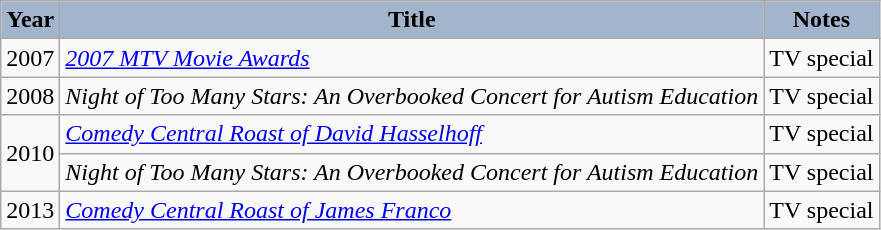<table class="wikitable">
<tr>
<th style="background-color: #A2B5CD;">Year</th>
<th style="background-color: #A2B5CD;">Title</th>
<th style="background-color: #A2B5CD;">Notes</th>
</tr>
<tr>
<td>2007</td>
<td><em><a href='#'>2007 MTV Movie Awards</a></em></td>
<td>TV special</td>
</tr>
<tr>
<td>2008</td>
<td><em>Night of Too Many Stars: An Overbooked Concert for Autism Education</em></td>
<td>TV special</td>
</tr>
<tr>
<td rowspan=2>2010</td>
<td><em><a href='#'>Comedy Central Roast of David Hasselhoff</a></em></td>
<td>TV special</td>
</tr>
<tr>
<td><em>Night of Too Many Stars: An Overbooked Concert for Autism Education</em></td>
<td>TV special</td>
</tr>
<tr>
<td>2013</td>
<td><em><a href='#'>Comedy Central Roast of James Franco</a></em></td>
<td>TV special</td>
</tr>
</table>
